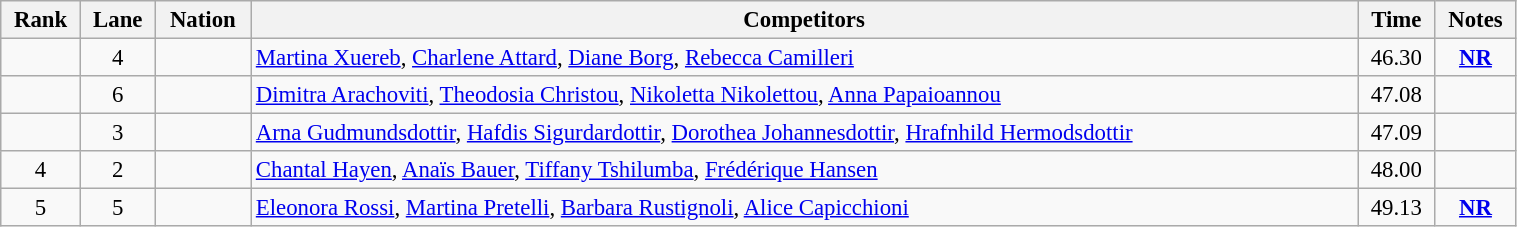<table class="wikitable sortable" width=80% style="text-align:center; font-size:95%">
<tr>
<th>Rank</th>
<th>Lane</th>
<th>Nation</th>
<th>Competitors</th>
<th>Time</th>
<th>Notes</th>
</tr>
<tr>
<td></td>
<td>4</td>
<td align=left></td>
<td align=left><a href='#'>Martina Xuereb</a>, <a href='#'>Charlene Attard</a>, <a href='#'>Diane Borg</a>, <a href='#'>Rebecca Camilleri</a></td>
<td>46.30</td>
<td><strong><a href='#'>NR</a></strong></td>
</tr>
<tr>
<td></td>
<td>6</td>
<td align=left></td>
<td align=left><a href='#'>Dimitra Arachoviti</a>, <a href='#'>Theodosia Christou</a>, <a href='#'>Nikoletta Nikolettou</a>, <a href='#'>Anna Papaioannou</a></td>
<td>47.08</td>
<td></td>
</tr>
<tr>
<td></td>
<td>3</td>
<td align=left></td>
<td align=left><a href='#'>Arna Gudmundsdottir</a>, <a href='#'>Hafdis Sigurdardottir</a>, <a href='#'>Dorothea Johannesdottir</a>, <a href='#'>Hrafnhild Hermodsdottir</a></td>
<td>47.09</td>
<td></td>
</tr>
<tr>
<td>4</td>
<td>2</td>
<td align=left></td>
<td align=left><a href='#'>Chantal Hayen</a>, <a href='#'>Anaïs Bauer</a>, <a href='#'>Tiffany Tshilumba</a>, <a href='#'>Frédérique Hansen</a></td>
<td>48.00</td>
<td></td>
</tr>
<tr>
<td>5</td>
<td>5</td>
<td align=left></td>
<td align=left><a href='#'>Eleonora Rossi</a>, <a href='#'>Martina Pretelli</a>, <a href='#'>Barbara Rustignoli</a>, <a href='#'>Alice Capicchioni</a></td>
<td>49.13</td>
<td><strong><a href='#'>NR</a></strong></td>
</tr>
</table>
